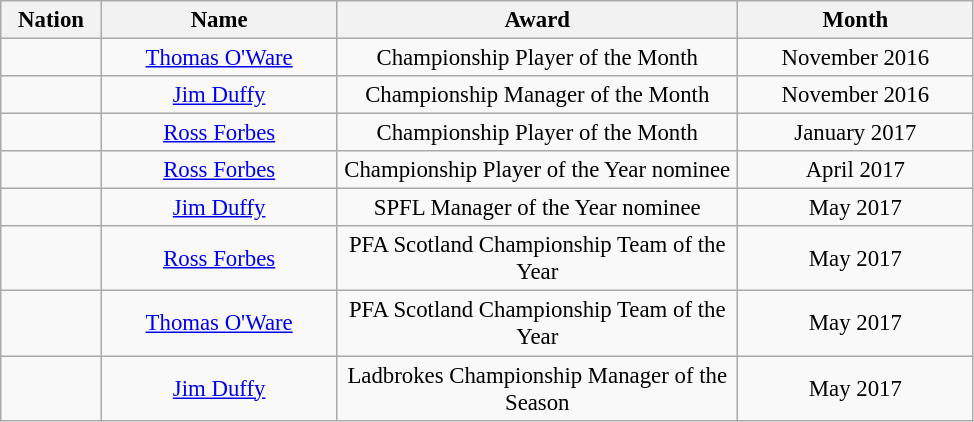<table class="wikitable" style="font-size: 95%; text-align: center;">
<tr>
<th width=60>Nation</th>
<th width=150>Name</th>
<th width=260>Award</th>
<th width=150>Month</th>
</tr>
<tr>
<td></td>
<td><a href='#'>Thomas O'Ware</a></td>
<td>Championship Player of the Month</td>
<td>November 2016</td>
</tr>
<tr>
<td></td>
<td><a href='#'>Jim Duffy</a></td>
<td>Championship Manager of the Month</td>
<td>November 2016</td>
</tr>
<tr>
<td></td>
<td><a href='#'>Ross Forbes</a></td>
<td>Championship Player of the Month</td>
<td>January 2017</td>
</tr>
<tr>
<td></td>
<td><a href='#'>Ross Forbes</a></td>
<td>Championship Player of the Year nominee</td>
<td>April 2017</td>
</tr>
<tr>
<td></td>
<td><a href='#'>Jim Duffy</a></td>
<td>SPFL Manager of the Year nominee</td>
<td>May 2017</td>
</tr>
<tr>
<td></td>
<td><a href='#'>Ross Forbes</a></td>
<td>PFA Scotland Championship Team of the Year</td>
<td>May 2017</td>
</tr>
<tr>
<td></td>
<td><a href='#'>Thomas O'Ware</a></td>
<td>PFA Scotland Championship Team of the Year</td>
<td>May 2017</td>
</tr>
<tr>
<td></td>
<td><a href='#'>Jim Duffy</a></td>
<td>Ladbrokes Championship Manager of the Season</td>
<td>May 2017</td>
</tr>
</table>
